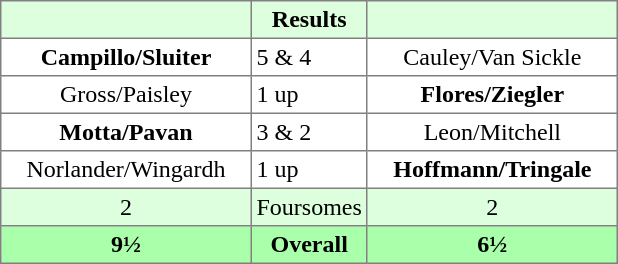<table border="1" cellpadding="3" style="border-collapse:collapse; text-align:center;">
<tr style="background:#ddffdd;">
<th width=160></th>
<th>Results</th>
<th width=160></th>
</tr>
<tr>
<td><strong>Campillo/Sluiter</strong></td>
<td align=left> 5 & 4</td>
<td>Cauley/Van Sickle</td>
</tr>
<tr>
<td>Gross/Paisley</td>
<td align=left> 1 up</td>
<td><strong>Flores/Ziegler</strong></td>
</tr>
<tr>
<td><strong>Motta/Pavan</strong></td>
<td align=left> 3 & 2</td>
<td>Leon/Mitchell</td>
</tr>
<tr>
<td>Norlander/Wingardh</td>
<td align=left> 1 up</td>
<td><strong>Hoffmann/Tringale</strong></td>
</tr>
<tr style="background:#ddffdd;">
<td>2</td>
<td>Foursomes</td>
<td>2</td>
</tr>
<tr style="background:#aaffaa;">
<th>9½</th>
<th>Overall</th>
<th>6½</th>
</tr>
</table>
